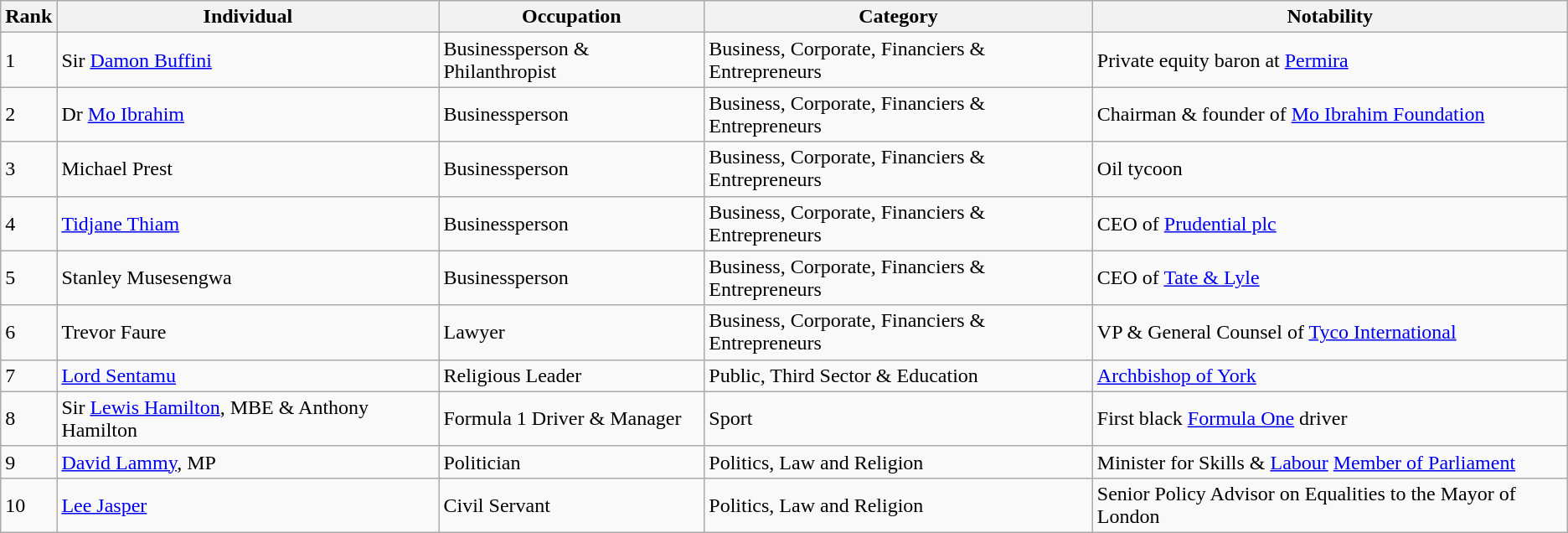<table class="wikitable sortable">
<tr>
<th>Rank</th>
<th>Individual</th>
<th>Occupation</th>
<th>Category</th>
<th>Notability</th>
</tr>
<tr>
<td>1</td>
<td>Sir <a href='#'>Damon Buffini</a></td>
<td>Businessperson & Philanthropist</td>
<td>Business, Corporate, Financiers & Entrepreneurs</td>
<td>Private equity baron at <a href='#'>Permira</a></td>
</tr>
<tr>
<td>2</td>
<td>Dr <a href='#'>Mo Ibrahim</a></td>
<td>Businessperson</td>
<td>Business, Corporate, Financiers & Entrepreneurs</td>
<td>Chairman & founder of <a href='#'>Mo Ibrahim Foundation</a></td>
</tr>
<tr>
<td>3</td>
<td>Michael Prest</td>
<td>Businessperson</td>
<td>Business, Corporate, Financiers & Entrepreneurs</td>
<td>Oil tycoon</td>
</tr>
<tr>
<td>4</td>
<td><a href='#'>Tidjane Thiam</a></td>
<td>Businessperson</td>
<td>Business, Corporate, Financiers & Entrepreneurs</td>
<td>CEO of <a href='#'>Prudential plc</a></td>
</tr>
<tr>
<td>5</td>
<td>Stanley Musesengwa</td>
<td>Businessperson</td>
<td>Business, Corporate, Financiers & Entrepreneurs</td>
<td>CEO of <a href='#'>Tate & Lyle</a></td>
</tr>
<tr>
<td>6</td>
<td>Trevor Faure</td>
<td>Lawyer</td>
<td>Business, Corporate, Financiers & Entrepreneurs</td>
<td>VP & General Counsel of <a href='#'>Tyco International</a></td>
</tr>
<tr>
<td>7</td>
<td><a href='#'>Lord Sentamu</a></td>
<td>Religious Leader</td>
<td>Public, Third Sector & Education</td>
<td><a href='#'>Archbishop of York</a></td>
</tr>
<tr>
<td>8</td>
<td>Sir <a href='#'>Lewis Hamilton</a>, MBE & Anthony Hamilton</td>
<td>Formula 1 Driver & Manager</td>
<td>Sport</td>
<td>First black <a href='#'>Formula One</a> driver</td>
</tr>
<tr>
<td>9</td>
<td><a href='#'>David Lammy</a>, MP</td>
<td>Politician</td>
<td>Politics, Law and Religion</td>
<td>Minister for Skills & <a href='#'>Labour</a> <a href='#'>Member of Parliament</a></td>
</tr>
<tr>
<td>10</td>
<td><a href='#'>Lee Jasper</a></td>
<td>Civil Servant</td>
<td>Politics, Law and Religion</td>
<td>Senior Policy Advisor on Equalities to the Mayor of London</td>
</tr>
</table>
